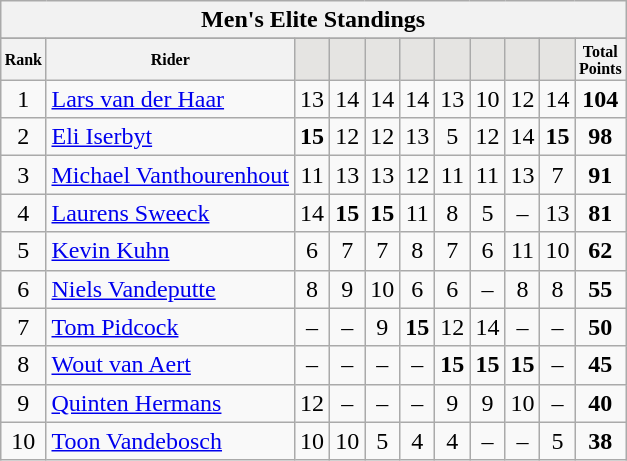<table class="wikitable sortable">
<tr>
<th colspan=27 align="center">Men's Elite Standings</th>
</tr>
<tr>
</tr>
<tr style="font-size:8pt;font-weight:bold">
<th align="center">Rank</th>
<th align="center">Rider</th>
<th class=unsortable style="background:#E5E4E2;"><small></small></th>
<th class=unsortable style="background:#E5E4E2;"><small></small></th>
<th class=unsortable style="background:#E5E4E2;"><small></small></th>
<th class=unsortable style="background:#E5E4E2;"><small></small></th>
<th class=unsortable style="background:#E5E4E2;"><small></small></th>
<th class=unsortable style="background:#E5E4E2;"><small></small></th>
<th class=unsortable style="background:#E5E4E2;"><small></small></th>
<th class=unsortable style="background:#E5E4E2;"><small></small></th>
<th align="center">Total<br>Points</th>
</tr>
<tr>
<td align=center>1</td>
<td> <a href='#'>Lars van der Haar</a></td>
<td align=center>13</td>
<td align=center>14</td>
<td align=center>14</td>
<td align=center>14</td>
<td align=center>13</td>
<td align=center>10</td>
<td align=center>12</td>
<td align=center>14</td>
<td align=center><strong>104</strong></td>
</tr>
<tr>
<td align=center>2</td>
<td> <a href='#'>Eli Iserbyt</a></td>
<td align=center><strong>15</strong></td>
<td align=center>12</td>
<td align=center>12</td>
<td align=center>13</td>
<td align=center>5</td>
<td align=center>12</td>
<td align=center>14</td>
<td align=center><strong>15</strong></td>
<td align=center><strong>98</strong></td>
</tr>
<tr>
<td align=center>3</td>
<td> <a href='#'>Michael Vanthourenhout</a></td>
<td align=center>11</td>
<td align=center>13</td>
<td align=center>13</td>
<td align=center>12</td>
<td align=center>11</td>
<td align=center>11</td>
<td align=center>13</td>
<td align=center>7</td>
<td align=center><strong>91</strong></td>
</tr>
<tr>
<td align=center>4</td>
<td> <a href='#'>Laurens Sweeck</a></td>
<td align=center>14</td>
<td align=center><strong>15</strong></td>
<td align=center><strong>15</strong></td>
<td align=center>11</td>
<td align=center>8</td>
<td align=center>5</td>
<td align=center>–</td>
<td align=center>13</td>
<td align=center><strong>81</strong></td>
</tr>
<tr>
<td align=center>5</td>
<td> <a href='#'>Kevin Kuhn</a></td>
<td align=center>6</td>
<td align=center>7</td>
<td align=center>7</td>
<td align=center>8</td>
<td align=center>7</td>
<td align=center>6</td>
<td align=center>11</td>
<td align=center>10</td>
<td align=center><strong>62</strong></td>
</tr>
<tr>
<td align=center>6</td>
<td> <a href='#'>Niels Vandeputte</a></td>
<td align=center>8</td>
<td align=center>9</td>
<td align=center>10</td>
<td align=center>6</td>
<td align=center>6</td>
<td align=center>–</td>
<td align=center>8</td>
<td align=center>8</td>
<td align=center><strong>55</strong></td>
</tr>
<tr>
<td align=center>7</td>
<td> <a href='#'>Tom Pidcock</a></td>
<td align=center>–</td>
<td align=center>–</td>
<td align=center>9</td>
<td align=center><strong>15</strong></td>
<td align=center>12</td>
<td align=center>14</td>
<td align=center>–</td>
<td align=center>–</td>
<td align=center><strong>50</strong></td>
</tr>
<tr>
<td align=center>8</td>
<td> <a href='#'>Wout van Aert</a></td>
<td align=center>–</td>
<td align=center>–</td>
<td align=center>–</td>
<td align=center>–</td>
<td align=center><strong>15</strong></td>
<td align=center><strong>15</strong></td>
<td align=center><strong>15</strong></td>
<td align=center>–</td>
<td align=center><strong>45</strong></td>
</tr>
<tr>
<td align=center>9</td>
<td> <a href='#'>Quinten Hermans</a></td>
<td align=center>12</td>
<td align=center>–</td>
<td align=center>–</td>
<td align=center>–</td>
<td align=center>9</td>
<td align=center>9</td>
<td align=center>10</td>
<td align=center>–</td>
<td align=center><strong>40</strong></td>
</tr>
<tr>
<td align=center>10</td>
<td> <a href='#'>Toon Vandebosch</a></td>
<td align=center>10</td>
<td align=center>10</td>
<td align=center>5</td>
<td align=center>4</td>
<td align=center>4</td>
<td align=center>–</td>
<td align=center>–</td>
<td align=center>5</td>
<td align=center><strong>38</strong></td>
</tr>
</table>
